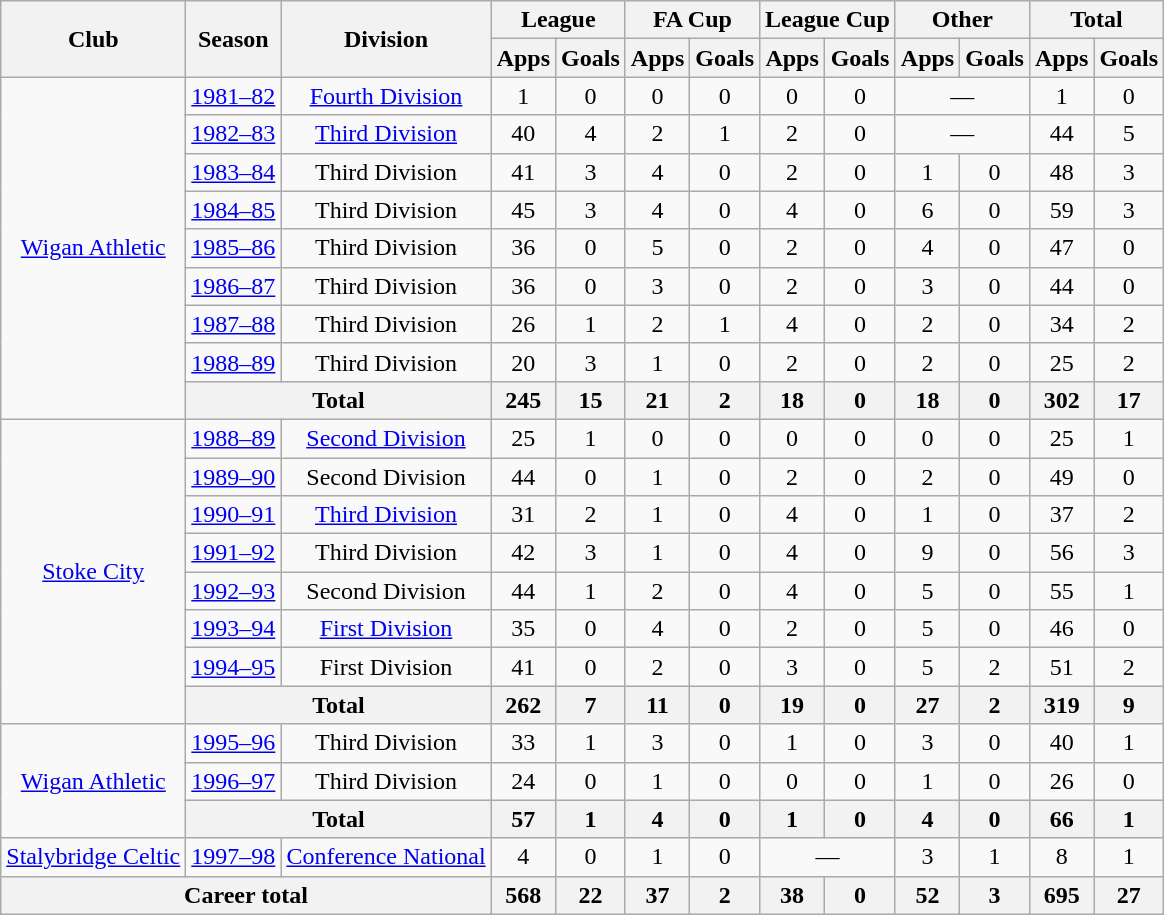<table class="wikitable" style="text-align: center;">
<tr>
<th rowspan="2">Club</th>
<th rowspan="2">Season</th>
<th rowspan="2">Division</th>
<th colspan="2">League</th>
<th colspan="2">FA Cup</th>
<th colspan="2">League Cup</th>
<th colspan="2">Other</th>
<th colspan="2">Total</th>
</tr>
<tr>
<th>Apps</th>
<th>Goals</th>
<th>Apps</th>
<th>Goals</th>
<th>Apps</th>
<th>Goals</th>
<th>Apps</th>
<th>Goals</th>
<th>Apps</th>
<th>Goals</th>
</tr>
<tr>
<td rowspan="9"><a href='#'>Wigan Athletic</a></td>
<td><a href='#'>1981–82</a></td>
<td><a href='#'>Fourth Division</a></td>
<td>1</td>
<td>0</td>
<td>0</td>
<td>0</td>
<td>0</td>
<td>0</td>
<td colspan="2">—</td>
<td>1</td>
<td>0</td>
</tr>
<tr>
<td><a href='#'>1982–83</a></td>
<td><a href='#'>Third Division</a></td>
<td>40</td>
<td>4</td>
<td>2</td>
<td>1</td>
<td>2</td>
<td>0</td>
<td colspan="2">—</td>
<td>44</td>
<td>5</td>
</tr>
<tr>
<td><a href='#'>1983–84</a></td>
<td>Third Division</td>
<td>41</td>
<td>3</td>
<td>4</td>
<td>0</td>
<td>2</td>
<td>0</td>
<td>1</td>
<td>0</td>
<td>48</td>
<td>3</td>
</tr>
<tr>
<td><a href='#'>1984–85</a></td>
<td>Third Division</td>
<td>45</td>
<td>3</td>
<td>4</td>
<td>0</td>
<td>4</td>
<td>0</td>
<td>6</td>
<td>0</td>
<td>59</td>
<td>3</td>
</tr>
<tr>
<td><a href='#'>1985–86</a></td>
<td>Third Division</td>
<td>36</td>
<td>0</td>
<td>5</td>
<td>0</td>
<td>2</td>
<td>0</td>
<td>4</td>
<td>0</td>
<td>47</td>
<td>0</td>
</tr>
<tr>
<td><a href='#'>1986–87</a></td>
<td>Third Division</td>
<td>36</td>
<td>0</td>
<td>3</td>
<td>0</td>
<td>2</td>
<td>0</td>
<td>3</td>
<td>0</td>
<td>44</td>
<td>0</td>
</tr>
<tr>
<td><a href='#'>1987–88</a></td>
<td>Third Division</td>
<td>26</td>
<td>1</td>
<td>2</td>
<td>1</td>
<td>4</td>
<td>0</td>
<td>2</td>
<td>0</td>
<td>34</td>
<td>2</td>
</tr>
<tr>
<td><a href='#'>1988–89</a></td>
<td>Third Division</td>
<td>20</td>
<td>3</td>
<td>1</td>
<td>0</td>
<td>2</td>
<td>0</td>
<td>2</td>
<td>0</td>
<td>25</td>
<td>2</td>
</tr>
<tr>
<th colspan="2">Total</th>
<th>245</th>
<th>15</th>
<th>21</th>
<th>2</th>
<th>18</th>
<th>0</th>
<th>18</th>
<th>0</th>
<th>302</th>
<th>17</th>
</tr>
<tr>
<td rowspan="8"><a href='#'>Stoke City</a></td>
<td><a href='#'>1988–89</a></td>
<td><a href='#'>Second Division</a></td>
<td>25</td>
<td>1</td>
<td>0</td>
<td>0</td>
<td>0</td>
<td>0</td>
<td>0</td>
<td>0</td>
<td>25</td>
<td>1</td>
</tr>
<tr>
<td><a href='#'>1989–90</a></td>
<td>Second Division</td>
<td>44</td>
<td>0</td>
<td>1</td>
<td>0</td>
<td>2</td>
<td>0</td>
<td>2</td>
<td>0</td>
<td>49</td>
<td>0</td>
</tr>
<tr>
<td><a href='#'>1990–91</a></td>
<td><a href='#'>Third Division</a></td>
<td>31</td>
<td>2</td>
<td>1</td>
<td>0</td>
<td>4</td>
<td>0</td>
<td>1</td>
<td>0</td>
<td>37</td>
<td>2</td>
</tr>
<tr>
<td><a href='#'>1991–92</a></td>
<td>Third Division</td>
<td>42</td>
<td>3</td>
<td>1</td>
<td>0</td>
<td>4</td>
<td>0</td>
<td>9</td>
<td>0</td>
<td>56</td>
<td>3</td>
</tr>
<tr>
<td><a href='#'>1992–93</a></td>
<td>Second Division</td>
<td>44</td>
<td>1</td>
<td>2</td>
<td>0</td>
<td>4</td>
<td>0</td>
<td>5</td>
<td>0</td>
<td>55</td>
<td>1</td>
</tr>
<tr>
<td><a href='#'>1993–94</a></td>
<td><a href='#'>First Division</a></td>
<td>35</td>
<td>0</td>
<td>4</td>
<td>0</td>
<td>2</td>
<td>0</td>
<td>5</td>
<td>0</td>
<td>46</td>
<td>0</td>
</tr>
<tr>
<td><a href='#'>1994–95</a></td>
<td>First Division</td>
<td>41</td>
<td>0</td>
<td>2</td>
<td>0</td>
<td>3</td>
<td>0</td>
<td>5</td>
<td>2</td>
<td>51</td>
<td>2</td>
</tr>
<tr>
<th colspan="2">Total</th>
<th>262</th>
<th>7</th>
<th>11</th>
<th>0</th>
<th>19</th>
<th>0</th>
<th>27</th>
<th>2</th>
<th>319</th>
<th>9</th>
</tr>
<tr>
<td rowspan="3"><a href='#'>Wigan Athletic</a></td>
<td><a href='#'>1995–96</a></td>
<td>Third Division</td>
<td>33</td>
<td>1</td>
<td>3</td>
<td>0</td>
<td>1</td>
<td>0</td>
<td>3</td>
<td>0</td>
<td>40</td>
<td>1</td>
</tr>
<tr>
<td><a href='#'>1996–97</a></td>
<td>Third Division</td>
<td>24</td>
<td>0</td>
<td>1</td>
<td>0</td>
<td>0</td>
<td>0</td>
<td>1</td>
<td>0</td>
<td>26</td>
<td>0</td>
</tr>
<tr>
<th colspan="2">Total</th>
<th>57</th>
<th>1</th>
<th>4</th>
<th>0</th>
<th>1</th>
<th>0</th>
<th>4</th>
<th>0</th>
<th>66</th>
<th>1</th>
</tr>
<tr>
<td><a href='#'>Stalybridge Celtic</a></td>
<td><a href='#'>1997–98</a></td>
<td><a href='#'>Conference National</a></td>
<td>4</td>
<td>0</td>
<td>1</td>
<td>0</td>
<td colspan="2">—</td>
<td>3</td>
<td>1</td>
<td>8</td>
<td>1</td>
</tr>
<tr>
<th colspan="3">Career total</th>
<th>568</th>
<th>22</th>
<th>37</th>
<th>2</th>
<th>38</th>
<th>0</th>
<th>52</th>
<th>3</th>
<th>695</th>
<th>27</th>
</tr>
</table>
